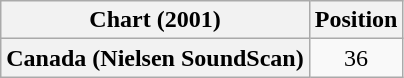<table class="wikitable plainrowheaders" style="text-align:center">
<tr>
<th>Chart (2001)</th>
<th>Position</th>
</tr>
<tr>
<th scope="row">Canada (Nielsen SoundScan)</th>
<td>36</td>
</tr>
</table>
